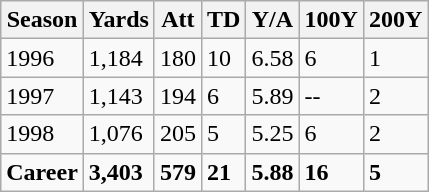<table class="wikitable">
<tr>
<th>Season</th>
<th>Yards</th>
<th>Att</th>
<th>TD</th>
<th>Y/A</th>
<th>100Y</th>
<th>200Y</th>
</tr>
<tr>
<td>1996</td>
<td>1,184</td>
<td>180</td>
<td>10</td>
<td>6.58</td>
<td>6</td>
<td>1</td>
</tr>
<tr>
<td>1997</td>
<td>1,143</td>
<td>194</td>
<td>6</td>
<td>5.89</td>
<td>--</td>
<td>2</td>
</tr>
<tr>
<td>1998</td>
<td>1,076</td>
<td>205</td>
<td>5</td>
<td>5.25</td>
<td>6</td>
<td>2</td>
</tr>
<tr>
<td><strong>Career</strong></td>
<td><strong>3,403</strong></td>
<td><strong>579</strong></td>
<td><strong>21</strong></td>
<td><strong>5.88</strong></td>
<td><strong>16</strong></td>
<td><strong>5</strong></td>
</tr>
</table>
